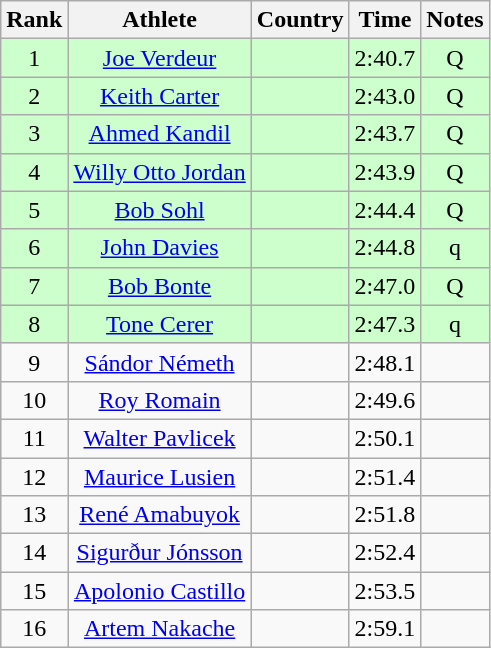<table class="wikitable sortable" style="text-align:center">
<tr>
<th>Rank</th>
<th>Athlete</th>
<th>Country</th>
<th>Time</th>
<th>Notes</th>
</tr>
<tr bgcolor=ccffcc>
<td>1</td>
<td><a href='#'>Joe Verdeur</a></td>
<td align=left></td>
<td>2:40.7</td>
<td>Q</td>
</tr>
<tr bgcolor=ccffcc>
<td>2</td>
<td><a href='#'>Keith Carter</a></td>
<td align=left></td>
<td>2:43.0</td>
<td>Q</td>
</tr>
<tr bgcolor=ccffcc>
<td>3</td>
<td><a href='#'>Ahmed Kandil</a></td>
<td align=left></td>
<td>2:43.7</td>
<td>Q</td>
</tr>
<tr bgcolor=ccffcc>
<td>4</td>
<td><a href='#'>Willy Otto Jordan</a></td>
<td align=left></td>
<td>2:43.9</td>
<td>Q</td>
</tr>
<tr bgcolor=ccffcc>
<td>5</td>
<td><a href='#'>Bob Sohl</a></td>
<td align=left></td>
<td>2:44.4</td>
<td>Q</td>
</tr>
<tr bgcolor=ccffcc>
<td>6</td>
<td><a href='#'>John Davies</a></td>
<td align=left></td>
<td>2:44.8</td>
<td>q</td>
</tr>
<tr bgcolor=ccffcc>
<td>7</td>
<td><a href='#'>Bob Bonte</a></td>
<td align=left></td>
<td>2:47.0</td>
<td>Q</td>
</tr>
<tr bgcolor=ccffcc>
<td>8</td>
<td><a href='#'>Tone Cerer</a></td>
<td align=left></td>
<td>2:47.3</td>
<td>q</td>
</tr>
<tr>
<td>9</td>
<td><a href='#'>Sándor Németh</a></td>
<td align=left></td>
<td>2:48.1</td>
<td></td>
</tr>
<tr>
<td>10</td>
<td><a href='#'>Roy Romain</a></td>
<td align=left></td>
<td>2:49.6</td>
<td></td>
</tr>
<tr>
<td>11</td>
<td><a href='#'>Walter Pavlicek</a></td>
<td align=left></td>
<td>2:50.1</td>
<td></td>
</tr>
<tr>
<td>12</td>
<td><a href='#'>Maurice Lusien</a></td>
<td align=left></td>
<td>2:51.4</td>
<td></td>
</tr>
<tr>
<td>13</td>
<td><a href='#'>René Amabuyok</a></td>
<td align=left></td>
<td>2:51.8</td>
<td></td>
</tr>
<tr>
<td>14</td>
<td><a href='#'>Sigurður Jónsson</a></td>
<td align=left></td>
<td>2:52.4</td>
<td></td>
</tr>
<tr>
<td>15</td>
<td><a href='#'>Apolonio Castillo</a></td>
<td align=left></td>
<td>2:53.5</td>
<td></td>
</tr>
<tr>
<td>16</td>
<td><a href='#'>Artem Nakache</a></td>
<td align=left></td>
<td>2:59.1</td>
<td></td>
</tr>
</table>
